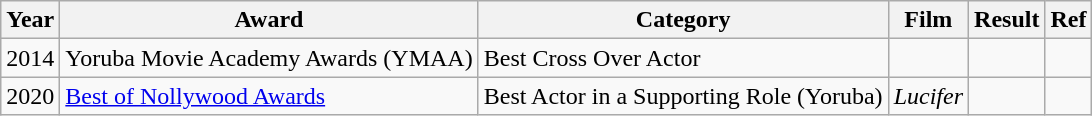<table class="wikitable">
<tr>
<th>Year</th>
<th>Award</th>
<th>Category</th>
<th>Film</th>
<th>Result</th>
<th>Ref</th>
</tr>
<tr>
<td>2014</td>
<td>Yoruba Movie Academy Awards (YMAA)</td>
<td>Best Cross Over Actor</td>
<td></td>
<td></td>
<td></td>
</tr>
<tr>
<td>2020</td>
<td><a href='#'>Best of Nollywood Awards</a></td>
<td>Best Actor in a Supporting Role (Yoruba)</td>
<td><em>Lucifer</em></td>
<td></td>
<td></td>
</tr>
</table>
